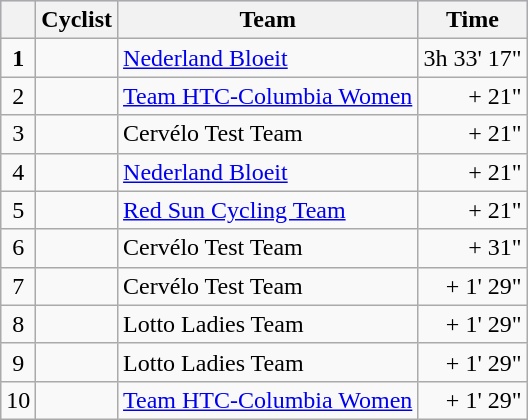<table class="wikitable">
<tr style="background:#ccccff;">
<th></th>
<th>Cyclist</th>
<th>Team</th>
<th>Time</th>
</tr>
<tr>
<td align=center><strong>1</strong></td>
<td></td>
<td><a href='#'>Nederland Bloeit</a></td>
<td align=right>3h 33' 17"</td>
</tr>
<tr>
<td align=center>2</td>
<td></td>
<td><a href='#'>Team HTC-Columbia Women</a></td>
<td align=right>+ 21"</td>
</tr>
<tr>
<td align=center>3</td>
<td></td>
<td>Cervélo Test Team</td>
<td align=right>+ 21"</td>
</tr>
<tr>
<td align=center>4</td>
<td></td>
<td><a href='#'>Nederland Bloeit</a></td>
<td align=right>+ 21"</td>
</tr>
<tr>
<td align=center>5</td>
<td></td>
<td><a href='#'>Red Sun Cycling Team</a></td>
<td align=right>+ 21"</td>
</tr>
<tr>
<td align=center>6</td>
<td></td>
<td>Cervélo Test Team</td>
<td align=right>+ 31"</td>
</tr>
<tr>
<td align=center>7</td>
<td></td>
<td>Cervélo Test Team</td>
<td align=right>+ 1' 29"</td>
</tr>
<tr>
<td align=center>8</td>
<td></td>
<td>Lotto Ladies Team</td>
<td align=right>+ 1' 29"</td>
</tr>
<tr>
<td align=center>9</td>
<td></td>
<td>Lotto Ladies Team</td>
<td align=right>+ 1' 29"</td>
</tr>
<tr>
<td align=center>10</td>
<td></td>
<td><a href='#'>Team HTC-Columbia Women</a></td>
<td align=right>+ 1' 29"</td>
</tr>
</table>
